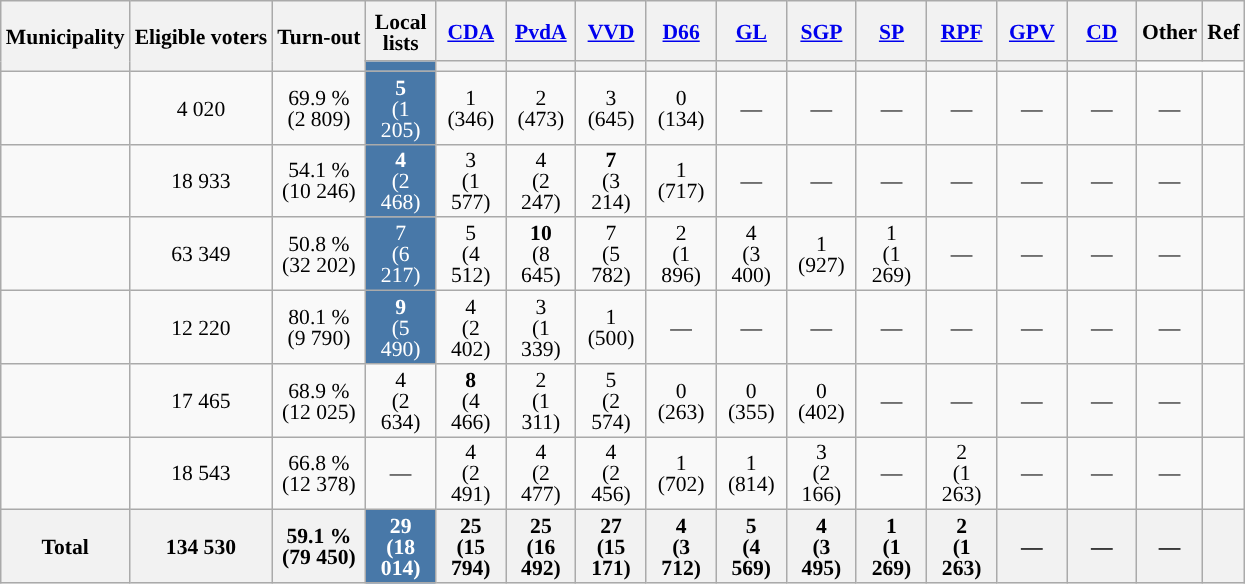<table class="wikitable sortable" style="text-align:center;font-size:90%;line-height:14px">
<tr style="height:40px;">
<th rowspan="2">Municipality</th>
<th rowspan="2">Eligible voters</th>
<th rowspan="2">Turn-out</th>
<th style="width:40px; ">Local lists</th>
<th style="width:40px;"><a href='#'>CDA</a></th>
<th style="width:40px;"><a href='#'>PvdA</a></th>
<th style="width:40px;"><a href='#'>VVD</a></th>
<th style="width:40px;"><a href='#'>D66</a></th>
<th style="width:40px;"><a href='#'>GL</a></th>
<th style="width:40px;"><a href='#'>SGP</a></th>
<th style="width:40px;"><a href='#'>SP</a></th>
<th style="width:40px;"><a href='#'>RPF</a></th>
<th style="width:40px;"><a href='#'>GPV</a></th>
<th style="width:40px;"><a href='#'>CD</a></th>
<th>Other</th>
<th>Ref</th>
</tr>
<tr>
<th style="background:#4878a8; color:#FFFFFF;"></th>
<th style="background:"></th>
<th style="background:"></th>
<th style="background:"></th>
<th style="background:"></th>
<th style="background:"></th>
<th style="background:"></th>
<th style="background:"></th>
<th style="background:"></th>
<th style="background:"></th>
<th style="background:"></th>
</tr>
<tr>
<td align="left"></td>
<td>4 020</td>
<td>69.9 %<br>(2 809)</td>
<td style="background:#4878a8; color:#FFFFFF;"><strong>5</strong><br><span>(1 205)</span></td>
<td>1<br>(346)</td>
<td>2<br>(473)</td>
<td>3<br>(645)</td>
<td>0<br>(134)</td>
<td>—</td>
<td>—</td>
<td>—</td>
<td>—</td>
<td>—</td>
<td>—</td>
<td>—</td>
<td></td>
</tr>
<tr>
<td align="left"></td>
<td>18 933</td>
<td>54.1 %<br>(10 246)</td>
<td style="background:#4878a8; color:#FFFFFF;"><strong>4</strong><br><span>(2 468)</span></td>
<td>3<br>(1 577)</td>
<td>4<br>(2 247)</td>
<td style="background:"><strong>7</strong><br><span>(3 214)</span></td>
<td>1<br>(717)</td>
<td>—</td>
<td>—</td>
<td>—</td>
<td>—</td>
<td>—</td>
<td>—</td>
<td>—</td>
<td></td>
</tr>
<tr>
<td align="left"></td>
<td>63 349</td>
<td>50.8 %<br>(32 202)</td>
<td style="background:#4878a8; color:#FFFFFF;">7<br>(6 217)</td>
<td>5<br>(4 512)</td>
<td style="background:"><strong>10</strong><br><span>(8 645)</span></td>
<td>7<br>(5 782)</td>
<td>2<br>(1 896)</td>
<td>4<br>(3 400)</td>
<td>1<br>(927)</td>
<td>1<br>(1 269)</td>
<td>—</td>
<td>—</td>
<td>—</td>
<td>—</td>
<td></td>
</tr>
<tr>
<td align="left"></td>
<td>12 220</td>
<td>80.1 %<br>(9 790)</td>
<td style="background:#4878a8; color:#FFFFFF;"><strong>9</strong><br><span>(5 490)</span></td>
<td>4<br>(2 402)</td>
<td>3<br>(1 339)</td>
<td>1<br>(500)</td>
<td>—</td>
<td>—</td>
<td>—</td>
<td>—</td>
<td>—</td>
<td>—</td>
<td>—</td>
<td>—</td>
<td></td>
</tr>
<tr>
<td align="left"></td>
<td>17 465</td>
<td>68.9 %<br>(12 025)</td>
<td>4<br>(2 634)</td>
<td style="background:"><strong>8</strong><br><span>(4 466)</span></td>
<td>2<br>(1 311)</td>
<td>5<br>(2 574)</td>
<td>0<br>(263)</td>
<td>0<br>(355)</td>
<td>0<br>(402)</td>
<td>—</td>
<td>—</td>
<td>—</td>
<td>—</td>
<td>—</td>
<td></td>
</tr>
<tr>
<td align="left"></td>
<td>18 543</td>
<td>66.8 %<br>(12 378)</td>
<td>—</td>
<td>4<br>(2 491)</td>
<td>4<br>(2 477)</td>
<td>4<br>(2 456)</td>
<td>1<br>(702)</td>
<td>1<br>(814)</td>
<td>3<br>(2 166)</td>
<td>—</td>
<td>2<br>(1 263)</td>
<td>—</td>
<td>—</td>
<td>—</td>
<td></td>
</tr>
<tr>
<th style="font-weight:bold;">Total</th>
<th style="font-weight:bold;">134 530</th>
<th style="font-weight:bold;">59.1 %<br>(79 450)</th>
<th style="background:#4878a8; color:#FFFFFF; font-weight:bold;">29<br>(18 014)</th>
<th>25<br>(15 794)</th>
<th>25<br>(16 492)</th>
<th>27<br>(15 171)</th>
<th>4<br>(3 712)</th>
<th>5<br>(4 569)</th>
<th>4<br>(3 495)</th>
<th>1<br>(1 269)</th>
<th>2<br>(1 263)</th>
<th>—</th>
<th>—</th>
<th>—</th>
<th></th>
</tr>
</table>
